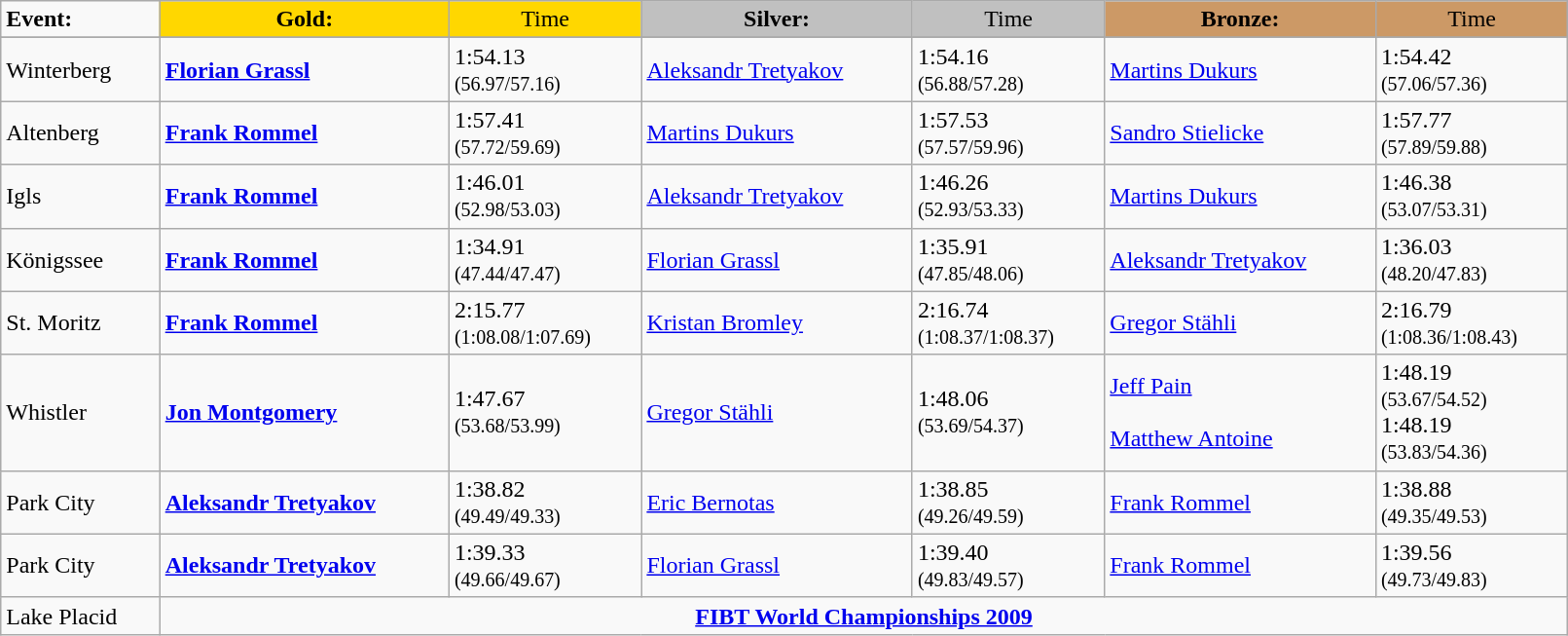<table class="wikitable" width=85%>
<tr>
<td><strong>Event:</strong></td>
<td style="text-align:center;background-color:gold;"><strong>Gold:</strong></td>
<td style="text-align:center;background-color:gold;">Time</td>
<td style="text-align:center;background-color:silver;"><strong>Silver:</strong></td>
<td style="text-align:center;background-color:silver;">Time</td>
<td style="text-align:center;background-color:#CC9966;"><strong>Bronze:</strong></td>
<td style="text-align:center;background-color:#CC9966;">Time</td>
</tr>
<tr bgcolor="#cccccc">
</tr>
<tr>
<td>Winterberg</td>
<td><strong><a href='#'>Florian Grassl</a></strong><br><small></small></td>
<td>1:54.13<br><small>(56.97/57.16)</small></td>
<td><a href='#'>Aleksandr Tretyakov</a><br><small></small></td>
<td>1:54.16<br><small>(56.88/57.28)</small></td>
<td><a href='#'>Martins Dukurs</a><br><small></small></td>
<td>1:54.42<br><small>(57.06/57.36)</small></td>
</tr>
<tr>
<td>Altenberg</td>
<td><strong><a href='#'>Frank Rommel</a></strong><br><small></small></td>
<td>1:57.41<br><small>(57.72/59.69)</small></td>
<td><a href='#'>Martins Dukurs</a><br><small></small></td>
<td>1:57.53<br><small>(57.57/59.96)</small></td>
<td><a href='#'>Sandro Stielicke</a><br><small></small></td>
<td>1:57.77<br><small>(57.89/59.88)</small></td>
</tr>
<tr>
<td>Igls</td>
<td><strong><a href='#'>Frank Rommel</a></strong><br><small></small></td>
<td>1:46.01<br><small>(52.98/53.03)</small></td>
<td><a href='#'>Aleksandr Tretyakov</a><br><small></small></td>
<td>1:46.26<br><small>(52.93/53.33)</small></td>
<td><a href='#'>Martins Dukurs</a><br><small></small></td>
<td>1:46.38<br><small>(53.07/53.31)</small></td>
</tr>
<tr>
<td>Königssee</td>
<td><strong><a href='#'>Frank Rommel</a></strong><br><small></small></td>
<td>1:34.91<br><small>(47.44/47.47)</small></td>
<td><a href='#'>Florian Grassl</a> <br><small></small></td>
<td>1:35.91<br><small>(47.85/48.06)</small></td>
<td><a href='#'>Aleksandr Tretyakov</a><br><small></small></td>
<td>1:36.03<br><small>(48.20/47.83)</small></td>
</tr>
<tr>
<td>St. Moritz</td>
<td><strong><a href='#'>Frank Rommel</a></strong><br><small></small></td>
<td>2:15.77<br><small>(1:08.08/1:07.69)</small></td>
<td><a href='#'>Kristan Bromley</a><br><small></small></td>
<td>2:16.74<br><small>(1:08.37/1:08.37)</small></td>
<td><a href='#'>Gregor Stähli</a><br><small></small></td>
<td>2:16.79<br><small>(1:08.36/1:08.43)</small></td>
</tr>
<tr>
<td>Whistler</td>
<td><strong><a href='#'>Jon Montgomery</a></strong><br><small></small></td>
<td>1:47.67 <br><small>(53.68/53.99)</small></td>
<td><a href='#'>Gregor Stähli</a><br><small></small></td>
<td>1:48.06<br><small>(53.69/54.37)</small></td>
<td><a href='#'>Jeff Pain</a><br><small></small><br><a href='#'>Matthew Antoine</a><br><small></small></td>
<td>1:48.19 <br><small>(53.67/54.52)</small><br>1:48.19 <br><small>(53.83/54.36)</small></td>
</tr>
<tr>
<td>Park City</td>
<td><strong><a href='#'>Aleksandr Tretyakov</a></strong><br><small></small></td>
<td>1:38.82<br><small>(49.49/49.33)</small></td>
<td><a href='#'>Eric Bernotas</a><br><small></small></td>
<td>1:38.85<br><small>(49.26/49.59)</small></td>
<td><a href='#'>Frank Rommel</a><br><small></small></td>
<td>1:38.88<br><small>(49.35/49.53)</small></td>
</tr>
<tr>
<td>Park City</td>
<td><strong><a href='#'>Aleksandr Tretyakov</a></strong><br><small></small></td>
<td>1:39.33<br><small>(49.66/49.67)</small></td>
<td><a href='#'>Florian Grassl</a> <br><small></small></td>
<td>1:39.40<br><small>(49.83/49.57) </small></td>
<td><a href='#'>Frank Rommel</a><br><small></small></td>
<td>1:39.56<br><small>(49.73/49.83)</small></td>
</tr>
<tr>
<td>Lake Placid</td>
<td colspan=6 align=center><strong><a href='#'>FIBT World Championships 2009</a></strong></td>
</tr>
</table>
